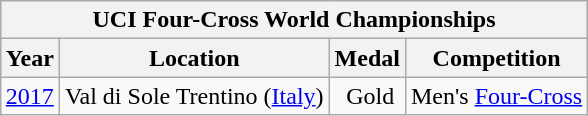<table class="wikitable" style="margin:1em auto;">
<tr>
<th colspan="4">UCI Four-Cross World Championships</th>
</tr>
<tr>
<th>Year</th>
<th>Location</th>
<th>Medal</th>
<th>Competition</th>
</tr>
<tr align="center">
<td><a href='#'>2017</a></td>
<td align="left">Val di Sole Trentino (<a href='#'>Italy</a>)</td>
<td><span> Gold</span></td>
<td>Men's <a href='#'>Four-Cross</a></td>
</tr>
</table>
